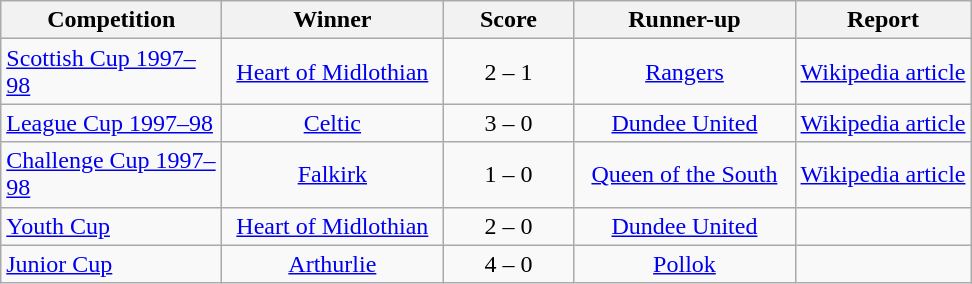<table class="wikitable" style="text-align: center;">
<tr>
<th width=140>Competition</th>
<th width=140>Winner</th>
<th width=80>Score</th>
<th width=140>Runner-up</th>
<th>Report</th>
</tr>
<tr>
<td align=left><a href='#'>Scottish Cup 1997–98</a></td>
<td><a href='#'>Heart of Midlothian</a></td>
<td align=center>2 – 1</td>
<td><a href='#'>Rangers</a></td>
<td><a href='#'>Wikipedia article</a></td>
</tr>
<tr>
<td align=left><a href='#'>League Cup 1997–98</a></td>
<td><a href='#'>Celtic</a></td>
<td>3 – 0</td>
<td><a href='#'>Dundee United</a></td>
<td><a href='#'>Wikipedia article</a></td>
</tr>
<tr>
<td align=left><a href='#'>Challenge Cup 1997–98</a></td>
<td><a href='#'>Falkirk</a></td>
<td>1 – 0</td>
<td><a href='#'>Queen of the South</a></td>
<td><a href='#'>Wikipedia article</a></td>
</tr>
<tr>
<td align=left><a href='#'>Youth Cup</a></td>
<td><a href='#'>Heart of Midlothian</a></td>
<td>2 – 0</td>
<td><a href='#'>Dundee United</a></td>
<td></td>
</tr>
<tr>
<td align=left><a href='#'>Junior Cup</a></td>
<td><a href='#'>Arthurlie</a></td>
<td>4 – 0</td>
<td><a href='#'>Pollok</a></td>
<td></td>
</tr>
</table>
